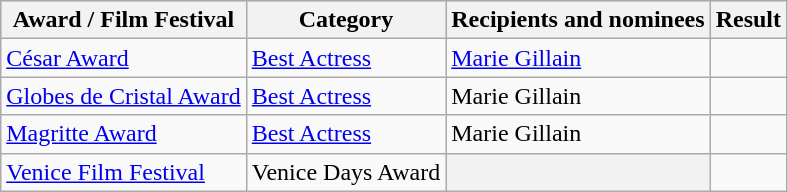<table class="wikitable plainrowheaders sortable">
<tr style="background:#ccc; text-align:center;">
<th scope="col">Award / Film Festival</th>
<th scope="col">Category</th>
<th scope="col">Recipients and nominees</th>
<th scope="col">Result</th>
</tr>
<tr>
<td><a href='#'>César Award</a></td>
<td><a href='#'>Best Actress</a></td>
<td><a href='#'>Marie Gillain</a></td>
<td></td>
</tr>
<tr>
<td><a href='#'>Globes de Cristal Award</a></td>
<td><a href='#'>Best Actress</a></td>
<td>Marie Gillain</td>
<td></td>
</tr>
<tr>
<td><a href='#'>Magritte Award</a></td>
<td><a href='#'>Best Actress</a></td>
<td>Marie Gillain</td>
<td></td>
</tr>
<tr>
<td><a href='#'>Venice Film Festival</a></td>
<td>Venice Days Award</td>
<th></th>
<td></td>
</tr>
</table>
